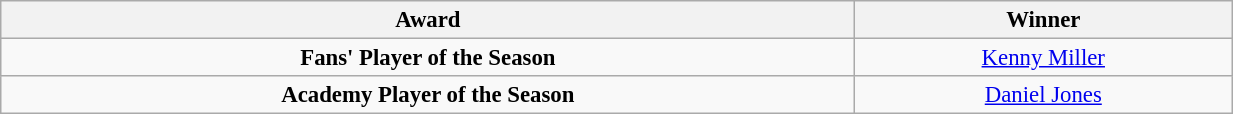<table class="wikitable" style="text-align:center; font-size:95%;width:65%; text-align:left">
<tr>
<th><strong>Award</strong></th>
<th><strong>Winner</strong></th>
</tr>
<tr --->
<td align="center"><strong>Fans' Player of the Season</strong></td>
<td align="center"><a href='#'>Kenny Miller</a></td>
</tr>
<tr --->
<td align="center"><strong>Academy Player of the Season</strong></td>
<td align="center"><a href='#'>Daniel Jones</a></td>
</tr>
</table>
